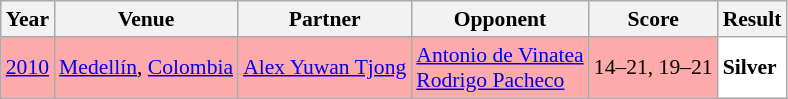<table class="sortable wikitable" style="font-size: 90%;">
<tr>
<th>Year</th>
<th>Venue</th>
<th>Partner</th>
<th>Opponent</th>
<th>Score</th>
<th>Result</th>
</tr>
<tr style="background:#FFAAAA">
<td align="center"><a href='#'>2010</a></td>
<td align="left"><a href='#'>Medellín</a>, <a href='#'>Colombia</a></td>
<td align="left"> <a href='#'>Alex Yuwan Tjong</a></td>
<td align="left"> <a href='#'>Antonio de Vinatea</a> <br>  <a href='#'>Rodrigo Pacheco</a></td>
<td align="left">14–21, 19–21</td>
<td style="text-align:left; background:white"> <strong>Silver</strong></td>
</tr>
</table>
